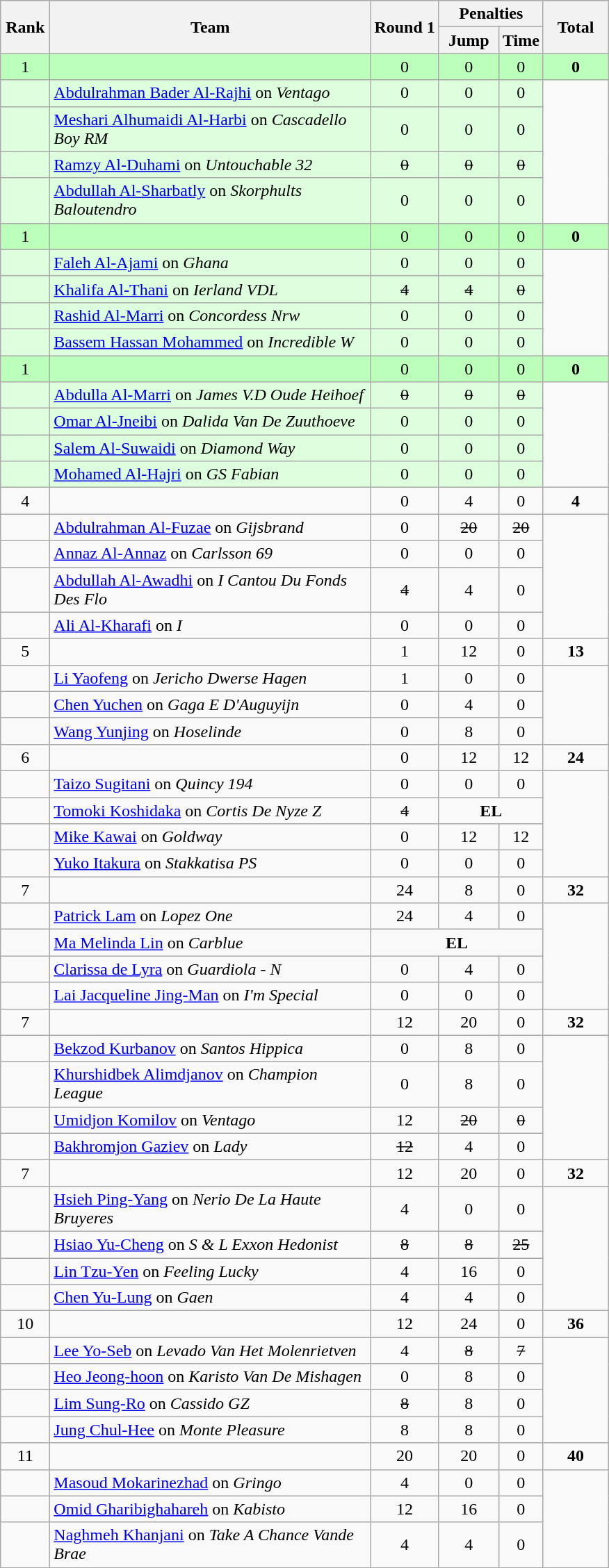<table class=wikitable style="text-align:center">
<tr>
<th rowspan=2 width=40>Rank</th>
<th rowspan=2 width=300>Team</th>
<th rowspan=2>Round 1</th>
<th colspan=2>Penalties</th>
<th rowspan=2 width=55>Total</th>
</tr>
<tr>
<th width=50>Jump</th>
<th width=35>Time</th>
</tr>
<tr bgcolor="#bbffbb">
<td>1</td>
<td align=left></td>
<td>0</td>
<td>0</td>
<td>0</td>
<td><strong>0</strong></td>
</tr>
<tr bgcolor="#ddffdd">
<td></td>
<td align=left><a href='#'>Abdulrahman Bader Al-Rajhi</a> on <em>Ventago</em></td>
<td>0</td>
<td>0</td>
<td>0</td>
</tr>
<tr bgcolor="#ddffdd">
<td></td>
<td align=left><a href='#'>Meshari Alhumaidi Al-Harbi</a> on <em>Cascadello Boy RM </em></td>
<td>0</td>
<td>0</td>
<td>0</td>
</tr>
<tr bgcolor="#ddffdd">
<td></td>
<td align=left><a href='#'>Ramzy Al-Duhami</a> on <em>Untouchable 32</em></td>
<td><s>0</s></td>
<td><s>0</s></td>
<td><s>0</s></td>
</tr>
<tr bgcolor="#ddffdd">
<td></td>
<td align=left><a href='#'>Abdullah Al-Sharbatly</a> on <em>Skorphults Baloutendro</em></td>
<td>0</td>
<td>0</td>
<td>0</td>
</tr>
<tr bgcolor="#bbffbb">
<td>1</td>
<td align=left></td>
<td>0</td>
<td>0</td>
<td>0</td>
<td><strong>0</strong></td>
</tr>
<tr bgcolor="#ddffdd">
<td></td>
<td align=left><a href='#'>Faleh Al-Ajami</a> on <em>Ghana</em></td>
<td>0</td>
<td>0</td>
<td>0</td>
</tr>
<tr bgcolor="#ddffdd">
<td></td>
<td align=left><a href='#'>Khalifa Al-Thani</a> on <em>Ierland VDL</em></td>
<td><s>4</s></td>
<td><s>4</s></td>
<td><s>0</s></td>
</tr>
<tr bgcolor="#ddffdd">
<td></td>
<td align=left><a href='#'>Rashid Al-Marri</a> on <em>Concordess Nrw</em></td>
<td>0</td>
<td>0</td>
<td>0</td>
</tr>
<tr bgcolor="#ddffdd">
<td></td>
<td align=left><a href='#'>Bassem Hassan Mohammed</a> on <em>Incredible W</em></td>
<td>0</td>
<td>0</td>
<td>0</td>
</tr>
<tr bgcolor="#bbffbb">
<td>1</td>
<td align=left></td>
<td>0</td>
<td>0</td>
<td>0</td>
<td><strong>0</strong></td>
</tr>
<tr bgcolor="#ddffdd">
<td></td>
<td align=left><a href='#'>Abdulla Al-Marri</a> on <em>James V.D Oude Heihoef </em></td>
<td><s>0</s></td>
<td><s>0</s></td>
<td><s>0</s></td>
</tr>
<tr bgcolor="#ddffdd">
<td></td>
<td align=left><a href='#'>Omar Al-Jneibi</a> on <em>Dalida Van De Zuuthoeve </em></td>
<td>0</td>
<td>0</td>
<td>0</td>
</tr>
<tr bgcolor="#ddffdd">
<td></td>
<td align=left><a href='#'>Salem Al-Suwaidi</a> on <em>Diamond Way</em></td>
<td>0</td>
<td>0</td>
<td>0</td>
</tr>
<tr bgcolor="#ddffdd">
<td></td>
<td align=left><a href='#'>Mohamed Al-Hajri</a> on <em>GS Fabian</em></td>
<td>0</td>
<td>0</td>
<td>0</td>
</tr>
<tr>
<td>4</td>
<td align=left></td>
<td>0</td>
<td>4</td>
<td>0</td>
<td><strong>4</strong></td>
</tr>
<tr>
<td></td>
<td align=left><a href='#'>Abdulrahman Al-Fuzae</a> on <em>Gijsbrand</em></td>
<td>0</td>
<td><s>20</s></td>
<td><s>20</s></td>
</tr>
<tr>
<td></td>
<td align=left><a href='#'>Annaz Al-Annaz</a> on <em>Carlsson 69 </em></td>
<td>0</td>
<td>0</td>
<td>0</td>
</tr>
<tr>
<td></td>
<td align=left><a href='#'>Abdullah Al-Awadhi</a> on <em>I Cantou Du Fonds Des Flo</em></td>
<td><s>4</s></td>
<td>4</td>
<td>0</td>
</tr>
<tr>
<td></td>
<td align=left><a href='#'>Ali Al-Kharafi</a> on <em>I</em></td>
<td>0</td>
<td>0</td>
<td>0</td>
</tr>
<tr>
<td>5</td>
<td align=left></td>
<td>1</td>
<td>12</td>
<td>0</td>
<td><strong>13</strong></td>
</tr>
<tr>
<td></td>
<td align=left><a href='#'>Li Yaofeng</a> on <em>Jericho Dwerse Hagen</em></td>
<td>1</td>
<td>0</td>
<td>0</td>
</tr>
<tr>
<td></td>
<td align=left><a href='#'>Chen Yuchen</a> on <em>Gaga E D'Auguyijn</em></td>
<td>0</td>
<td>4</td>
<td>0</td>
</tr>
<tr>
<td></td>
<td align=left><a href='#'>Wang Yunjing</a> on <em>Hoselinde</em></td>
<td>0</td>
<td>8</td>
<td>0</td>
</tr>
<tr>
<td>6</td>
<td align=left></td>
<td>0</td>
<td>12</td>
<td>12</td>
<td><strong>24</strong></td>
</tr>
<tr>
<td></td>
<td align=left><a href='#'>Taizo Sugitani</a> on <em>Quincy 194 </em></td>
<td>0</td>
<td>0</td>
<td>0</td>
</tr>
<tr>
<td></td>
<td align=left><a href='#'>Tomoki Koshidaka</a> on <em>Cortis De Nyze Z</em></td>
<td><s>4</s></td>
<td colspan=2><strong>EL</strong></td>
</tr>
<tr>
<td></td>
<td align=left><a href='#'>Mike Kawai</a> on <em>Goldway</em></td>
<td>0</td>
<td>12</td>
<td>12</td>
</tr>
<tr>
<td></td>
<td align=left><a href='#'>Yuko Itakura</a> on <em>Stakkatisa PS</em></td>
<td>0</td>
<td>0</td>
<td>0</td>
</tr>
<tr>
<td>7</td>
<td align=left></td>
<td>24</td>
<td>8</td>
<td>0</td>
<td><strong>32</strong></td>
</tr>
<tr>
<td></td>
<td align=left><a href='#'>Patrick Lam</a> on <em>Lopez One </em></td>
<td>24</td>
<td>4</td>
<td>0</td>
</tr>
<tr>
<td></td>
<td align=left><a href='#'>Ma Melinda Lin</a> on <em>Carblue</em></td>
<td colspan=3><strong>EL</strong></td>
</tr>
<tr>
<td></td>
<td align=left><a href='#'>Clarissa de Lyra</a> on <em>Guardiola - N</em></td>
<td>0</td>
<td>4</td>
<td>0</td>
</tr>
<tr>
<td></td>
<td align=left><a href='#'>Lai Jacqueline Jing-Man</a> on <em>I'm Special</em></td>
<td>0</td>
<td>0</td>
<td>0</td>
</tr>
<tr>
<td>7</td>
<td align=left></td>
<td>12</td>
<td>20</td>
<td>0</td>
<td><strong>32</strong></td>
</tr>
<tr>
<td></td>
<td align=left><a href='#'>Bekzod Kurbanov</a> on <em>Santos Hippica</em></td>
<td>0</td>
<td>8</td>
<td>0</td>
</tr>
<tr>
<td></td>
<td align=left><a href='#'>Khurshidbek Alimdjanov</a> on <em>Champion League</em></td>
<td>0</td>
<td>8</td>
<td>0</td>
</tr>
<tr>
<td></td>
<td align=left><a href='#'>Umidjon Komilov</a> on <em>Ventago</em></td>
<td>12</td>
<td><s>20</s></td>
<td><s>0</s></td>
</tr>
<tr>
<td></td>
<td align=left><a href='#'>Bakhromjon Gaziev</a> on <em>Lady</em></td>
<td><s>12</s></td>
<td>4</td>
<td>0</td>
</tr>
<tr>
<td>7</td>
<td align=left></td>
<td>12</td>
<td>20</td>
<td>0</td>
<td><strong>32</strong></td>
</tr>
<tr>
<td></td>
<td align=left><a href='#'>Hsieh Ping-Yang</a> on <em>Nerio De La Haute Bruyeres</em></td>
<td>4</td>
<td>0</td>
<td>0</td>
</tr>
<tr>
<td></td>
<td align=left><a href='#'>Hsiao Yu-Cheng</a> on <em>S & L Exxon Hedonist</em></td>
<td><s>8</s></td>
<td><s>8</s></td>
<td><s>25</s></td>
</tr>
<tr>
<td></td>
<td align=left><a href='#'>Lin Tzu-Yen</a> on <em>Feeling Lucky</em></td>
<td>4</td>
<td>16</td>
<td>0</td>
</tr>
<tr>
<td></td>
<td align=left><a href='#'>Chen Yu-Lung</a> on <em>Gaen</em></td>
<td>4</td>
<td>4</td>
<td>0</td>
</tr>
<tr>
<td>10</td>
<td align=left></td>
<td>12</td>
<td>24</td>
<td>0</td>
<td><strong>36</strong></td>
</tr>
<tr>
<td></td>
<td align=left><a href='#'>Lee Yo-Seb</a> on <em>Levado Van Het Molenrietven</em></td>
<td>4</td>
<td><s>8</s></td>
<td><s>7</s></td>
</tr>
<tr>
<td></td>
<td align=left><a href='#'>Heo Jeong-hoon</a> on <em>Karisto Van De Mishagen</em></td>
<td>0</td>
<td>8</td>
<td>0</td>
</tr>
<tr>
<td></td>
<td align=left><a href='#'>Lim Sung-Ro</a> on <em>Cassido GZ</em></td>
<td><s>8</s></td>
<td>8</td>
<td>0</td>
</tr>
<tr>
<td></td>
<td align=left><a href='#'>Jung Chul-Hee</a> on <em>Monte Pleasure </em></td>
<td>8</td>
<td>8</td>
<td>0</td>
</tr>
<tr>
<td>11</td>
<td align=left></td>
<td>20</td>
<td>20</td>
<td>0</td>
<td><strong>40</strong></td>
</tr>
<tr>
<td></td>
<td align=left><a href='#'>Masoud Mokarinezhad</a> on <em>Gringo</em></td>
<td>4</td>
<td>0</td>
<td>0</td>
</tr>
<tr>
<td></td>
<td align=left><a href='#'>Omid Gharibighahareh</a> on <em>Kabisto</em></td>
<td>12</td>
<td>16</td>
<td>0</td>
</tr>
<tr>
<td></td>
<td align=left><a href='#'>Naghmeh Khanjani</a> on <em>Take A Chance Vande Brae</em></td>
<td>4</td>
<td>4</td>
<td>0</td>
</tr>
</table>
